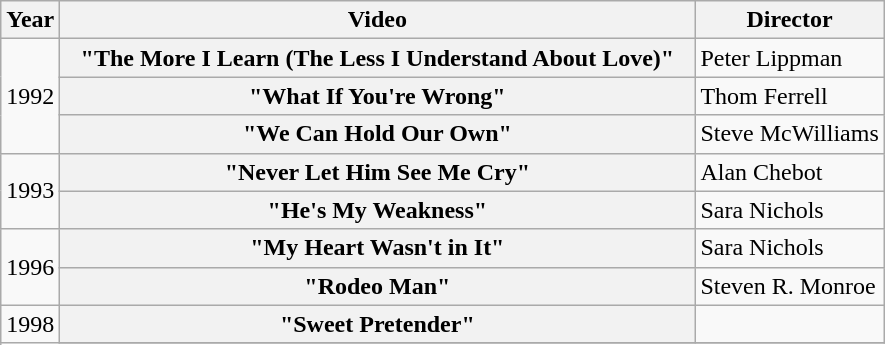<table class="wikitable plainrowheaders">
<tr>
<th>Year</th>
<th style="width:26em;">Video</th>
<th>Director</th>
</tr>
<tr>
<td rowspan="3">1992</td>
<th scope="row">"The More I Learn (The Less I Understand About Love)"</th>
<td>Peter Lippman</td>
</tr>
<tr>
<th scope="row">"What If You're Wrong"</th>
<td>Thom Ferrell</td>
</tr>
<tr>
<th scope="row">"We Can Hold Our Own"</th>
<td>Steve McWilliams</td>
</tr>
<tr>
<td rowspan="2">1993</td>
<th scope="row">"Never Let Him See Me Cry"</th>
<td>Alan Chebot</td>
</tr>
<tr>
<th scope="row">"He's My Weakness"</th>
<td>Sara Nichols</td>
</tr>
<tr>
<td rowspan="2">1996</td>
<th scope="row">"My Heart Wasn't in It"</th>
<td>Sara Nichols</td>
</tr>
<tr>
<th scope="row">"Rodeo Man"</th>
<td>Steven R. Monroe</td>
</tr>
<tr>
<td rowspan="3">1998</td>
<th scope="row">"Sweet Pretender"</th>
<td></td>
</tr>
<tr>
</tr>
</table>
